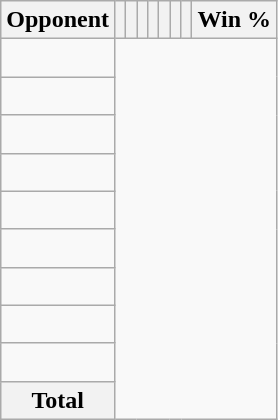<table class="wikitable sortable collapsible collapsed" style="text-align: center;">
<tr>
<th>Opponent</th>
<th></th>
<th></th>
<th></th>
<th></th>
<th></th>
<th></th>
<th></th>
<th>Win %</th>
</tr>
<tr>
<td align="left"><br></td>
</tr>
<tr>
<td align="left"><br></td>
</tr>
<tr>
<td align="left"><br></td>
</tr>
<tr>
<td align="left"><br></td>
</tr>
<tr>
<td align="left"><br></td>
</tr>
<tr>
<td align="left"><br></td>
</tr>
<tr>
<td align="left"><br></td>
</tr>
<tr>
<td align="left"><br></td>
</tr>
<tr>
<td align="left"><br></td>
</tr>
<tr class="sortbottom">
<th>Total<br></th>
</tr>
</table>
